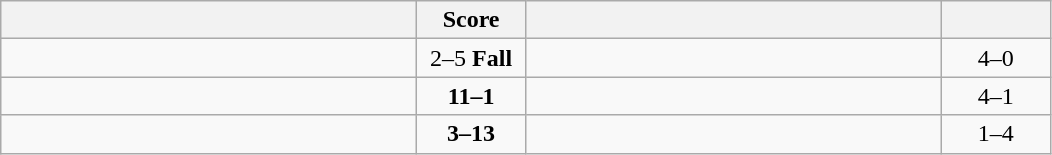<table class="wikitable" style="text-align: center; ">
<tr>
<th align="right" width="270"></th>
<th width="65">Score</th>
<th align="left" width="270"></th>
<th width="65"></th>
</tr>
<tr>
<td align="left"><strong></strong></td>
<td>2–5 <strong>Fall</strong></td>
<td align="left"></td>
<td>4–0 <strong></strong></td>
</tr>
<tr>
<td align="left"><strong></strong></td>
<td><strong>11–1</strong></td>
<td align="left"></td>
<td>4–1 <strong></strong></td>
</tr>
<tr>
<td align="left"></td>
<td><strong>3–13</strong></td>
<td align="left"><strong></strong></td>
<td>1–4 <strong></strong></td>
</tr>
</table>
